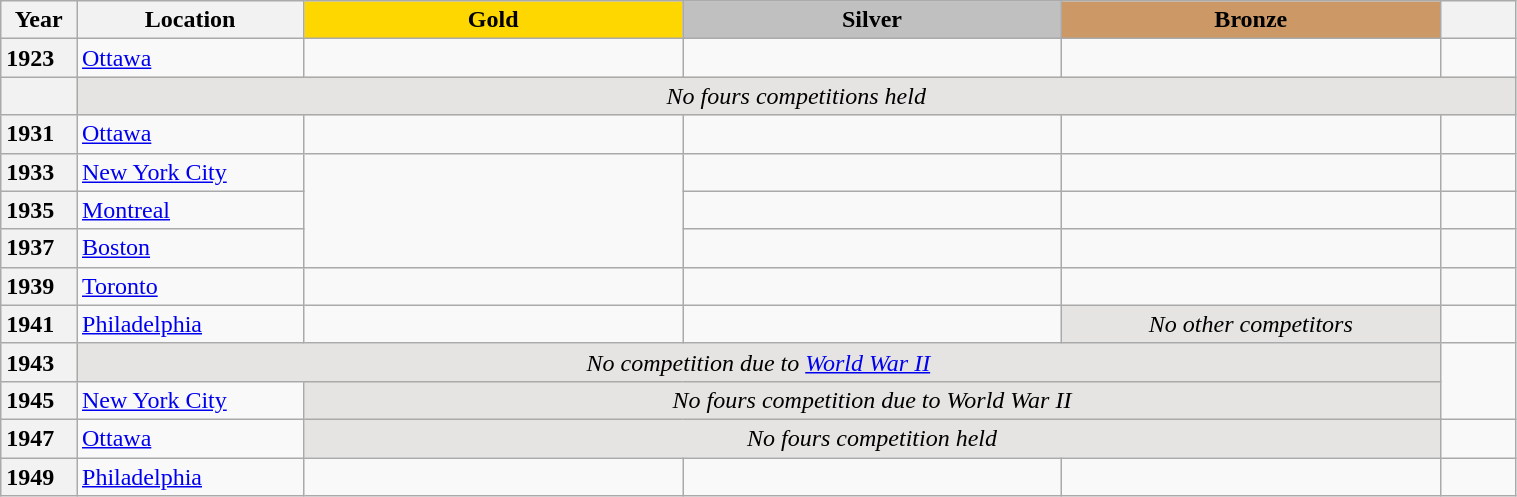<table class="wikitable unsortable" style="text-align:left; width:80%">
<tr>
<th scope="col" style="text-align:center; width:5%">Year</th>
<th scope="col" style="text-align:center; width:15%">Location</th>
<th scope="col" style="text-align:center; width:25%; background:gold">Gold</th>
<th scope="col" style="text-align:center; width:25%; background:silver">Silver</th>
<th scope="col" style="text-align:center; width:25%; background:#c96">Bronze</th>
<th scope="col" style="text-align:center; width:5%"></th>
</tr>
<tr>
<th scope="row" style="text-align:left">1923</th>
<td> <a href='#'>Ottawa</a></td>
<td> </td>
<td> </td>
<td> </td>
<td></td>
</tr>
<tr>
<th scope="row" style="text-align:left"></th>
<td colspan="5" bgcolor="e5e4e2" align="center"><em>No fours competitions held</em></td>
</tr>
<tr>
<th scope="row" style="text-align:left">1931</th>
<td> <a href='#'>Ottawa</a></td>
<td> </td>
<td> </td>
<td> </td>
<td></td>
</tr>
<tr>
<th scope="row" style="text-align:left">1933</th>
<td> <a href='#'>New York City</a></td>
<td rowspan="3"> </td>
<td> </td>
<td> </td>
<td></td>
</tr>
<tr>
<th scope="row" style="text-align:left">1935</th>
<td> <a href='#'>Montreal</a></td>
<td> </td>
<td> </td>
<td></td>
</tr>
<tr>
<th scope="row" style="text-align:left">1937</th>
<td> <a href='#'>Boston</a></td>
<td> </td>
<td> </td>
<td></td>
</tr>
<tr>
<th scope="row" style="text-align:left">1939</th>
<td> <a href='#'>Toronto</a></td>
<td> </td>
<td> </td>
<td>  </td>
<td></td>
</tr>
<tr>
<th scope="row" style="text-align:left">1941</th>
<td> <a href='#'>Philadelphia</a></td>
<td> </td>
<td> </td>
<td bgcolor="e5e4e2" align="center"><em>No other competitors</em></td>
<td></td>
</tr>
<tr>
<th scope="row" style="text-align:left">1943</th>
<td colspan="4" bgcolor="e5e4e2" align="center"><em>No competition due to <a href='#'>World War II</a></em></td>
<td rowspan="2"></td>
</tr>
<tr>
<th scope="row" style="text-align:left">1945</th>
<td> <a href='#'>New York City</a></td>
<td colspan="3" bgcolor="e5e4e2" align="center"><em>No fours competition due to World War II</em></td>
</tr>
<tr>
<th scope="row" style="text-align:left">1947</th>
<td> <a href='#'>Ottawa</a></td>
<td colspan="3" bgcolor="e5e4e2" align="center"><em>No fours competition held</em></td>
<td></td>
</tr>
<tr>
<th scope="row" style="text-align:left">1949</th>
<td> <a href='#'>Philadelphia</a></td>
<td> </td>
<td> </td>
<td> </td>
<td></td>
</tr>
</table>
